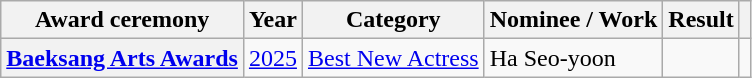<table class="wikitable plainrowheaders sortable">
<tr>
<th scope="col">Award ceremony</th>
<th scope="col">Year</th>
<th scope="col">Category </th>
<th scope="col">Nominee / Work </th>
<th scope="col">Result</th>
<th scope="col" class="unsortable"></th>
</tr>
<tr>
<th scope="row"><a href='#'>Baeksang Arts Awards</a></th>
<td style="text-align:center"><a href='#'>2025</a></td>
<td><a href='#'>Best New Actress</a></td>
<td>Ha Seo-yoon</td>
<td></td>
<td style="text-align:center"></td>
</tr>
</table>
